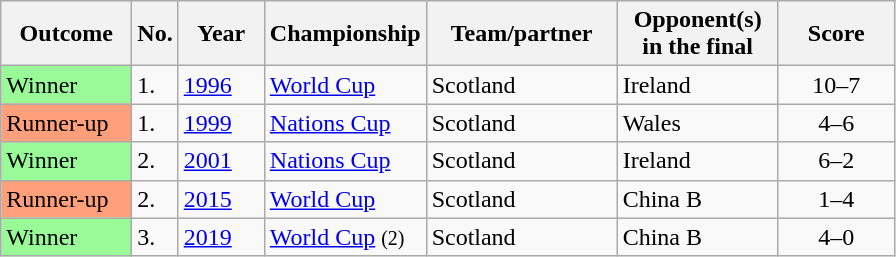<table class="sortable wikitable plainrowheaders">
<tr>
<th scope="col" width="80">Outcome</th>
<th scope="col" width="20">No.</th>
<th scope="col" width="50">Year</th>
<th scope="col" width="100">Championship</th>
<th scope="col" width="120">Team/partner</th>
<th scope="col" width="100">Opponent(s) in the final</th>
<th scope="col" width="70">Score</th>
</tr>
<tr>
<td style="background:#98FB98">Winner</td>
<td>1.</td>
<td><a href='#'>1996</a></td>
<td><a href='#'>World Cup</a></td>
<td> Scotland</td>
<td> Ireland</td>
<td align="center">10–7</td>
</tr>
<tr>
<td style="background:#ffa07a;">Runner-up</td>
<td>1.</td>
<td><a href='#'>1999</a></td>
<td><a href='#'>Nations Cup</a></td>
<td> Scotland</td>
<td> Wales</td>
<td align="center">4–6</td>
</tr>
<tr>
<td style="background:#98FB98">Winner</td>
<td>2.</td>
<td><a href='#'>2001</a></td>
<td><a href='#'>Nations Cup</a></td>
<td> Scotland</td>
<td> Ireland</td>
<td align="center">6–2</td>
</tr>
<tr>
<td style="background:#ffa07a;">Runner-up</td>
<td>2.</td>
<td><a href='#'>2015</a></td>
<td><a href='#'>World Cup</a></td>
<td> Scotland</td>
<td> China B</td>
<td align="center">1–4</td>
</tr>
<tr>
<td style="background:#98FB98">Winner</td>
<td>3.</td>
<td><a href='#'>2019</a></td>
<td><a href='#'>World Cup</a> <small>(2)</small></td>
<td> Scotland</td>
<td> China B</td>
<td align="center">4–0</td>
</tr>
</table>
